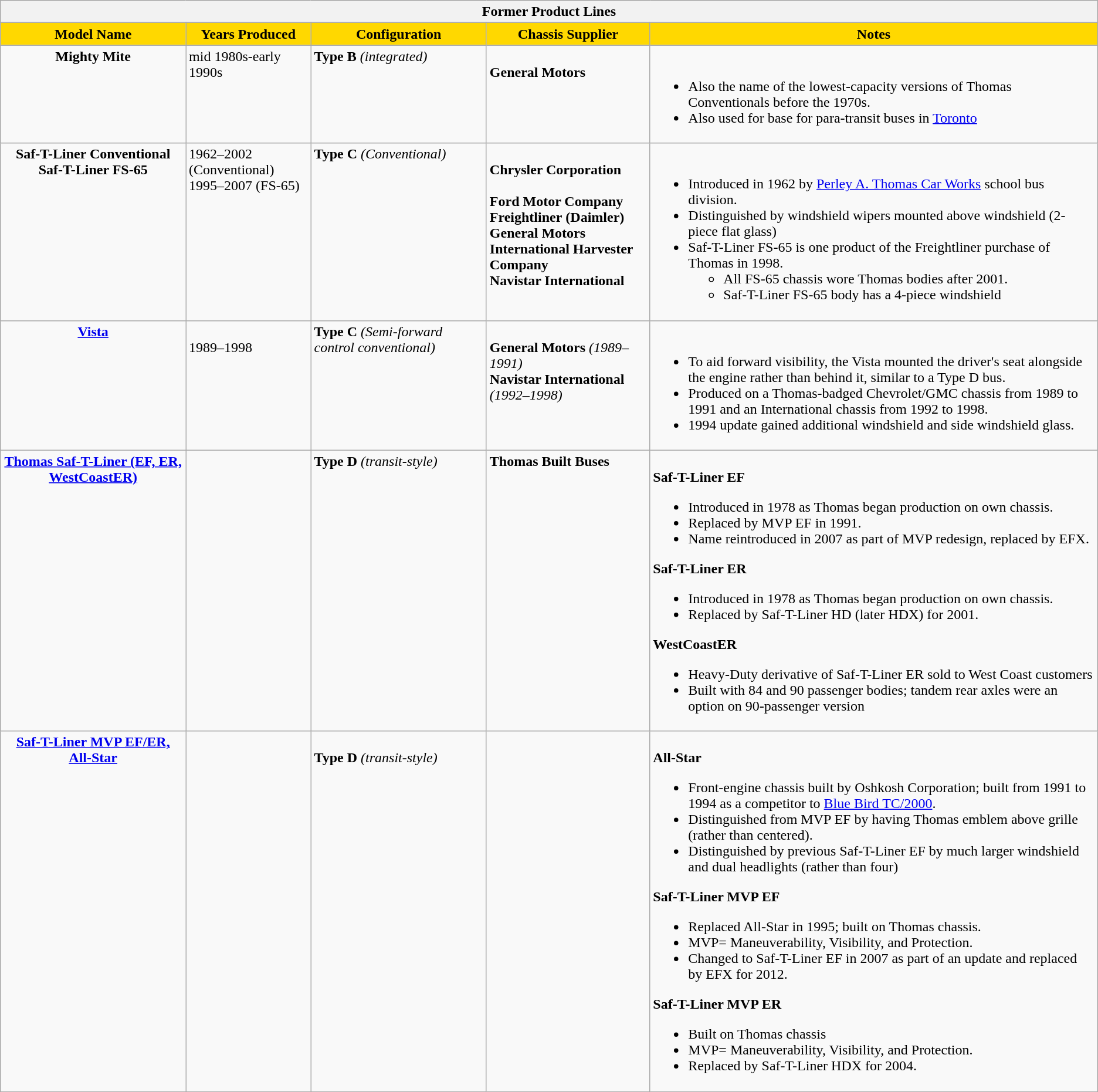<table class="wikitable" style="text-align:justified">
<tr>
<th colspan=6>Former Product Lines</th>
</tr>
<tr>
<th style="background:#FFD800;">Model Name</th>
<th style="background:#FFD800;">Years Produced</th>
<th style="background:#FFD800;">Configuration</th>
<th style="background:#FFD800;">Chassis Supplier</th>
<th style="background:#FFD800;">Notes</th>
</tr>
<tr valign=top>
<td style="text-align:center"><strong>Mighty Mite</strong><br></td>
<td>mid 1980s-early 1990s</td>
<td><strong>Type B</strong> <em>(integrated)</em></td>
<td><br><strong>General Motors</strong>
</td>
<td><br><ul><li>Also the name of the lowest-capacity versions of Thomas Conventionals before the 1970s.</li><li>Also used for base for para-transit buses in <a href='#'>Toronto</a></li></ul></td>
</tr>
<tr valign=top>
<td style="text-align:center"><strong>Saf-T-Liner Conventional</strong><br><strong>Saf-T-Liner FS-65</strong><br><br><br></td>
<td>1962–2002 (Conventional)<br>1995–2007 (FS-65)</td>
<td><strong>Type C</strong> <em>(Conventional)</em></td>
<td><br><strong>Chrysler Corporation</strong><br><br><strong>Ford Motor Company</strong>
<br><strong>Freightliner</strong> <strong>(Daimler)</strong>
<strong>General Motors</strong>
<br><strong>International Harvester Company</strong><br><strong>Navistar International</strong>
</td>
<td><br><ul><li>Introduced in 1962 by <a href='#'>Perley A. Thomas Car Works</a> school bus division.</li><li>Distinguished by windshield wipers mounted above windshield (2-piece flat glass)</li><li>Saf-T-Liner FS-65 is one product of the Freightliner purchase of Thomas in 1998.<ul><li>All FS-65 chassis wore Thomas bodies after 2001.</li><li>Saf-T-Liner FS-65 body has a 4-piece windshield</li></ul></li></ul></td>
</tr>
<tr valign=top>
<td style="text-align:center"><strong><a href='#'>Vista</a></strong><br></td>
<td><br>1989–1998</td>
<td><strong>Type C</strong> <em>(Semi-forward control conventional)</em></td>
<td><br><strong>General Motors</strong> <em>(1989–1991)</em><br><strong>Navistar International</strong> <em>(1992–1998)</em><br></td>
<td><br><ul><li>To aid forward visibility, the Vista mounted the driver's seat alongside the engine rather than behind it, similar to a Type D bus.</li><li>Produced on a Thomas-badged Chevrolet/GMC chassis from 1989 to 1991 and an International chassis from 1992 to 1998.</li><li>1994 update gained additional windshield and side windshield glass.</li></ul></td>
</tr>
<tr valign=top>
<td style="text-align:center"><strong><a href='#'>Thomas Saf-T-Liner (EF, ER, WestCoastER)</a> </strong><br>
</td>
<td><br></td>
<td><strong>Type D</strong> <em>(transit-style)</em><br></td>
<td><strong>Thomas Built Buses</strong></td>
<td><br><strong>Saf-T-Liner EF</strong><ul><li>Introduced in 1978 as Thomas began production on own chassis.</li><li>Replaced by MVP EF in 1991.</li><li>Name reintroduced in 2007 as part of MVP redesign, replaced by EFX.</li></ul><strong>Saf-T-Liner ER</strong><ul><li>Introduced in 1978 as Thomas began production on own chassis.</li><li>Replaced by Saf-T-Liner HD (later HDX) for 2001.</li></ul><strong>WestCoastER</strong><ul><li>Heavy-Duty derivative of Saf-T-Liner ER sold to West Coast customers</li><li>Built with 84 and 90 passenger bodies; tandem rear axles were an option on 90-passenger version</li></ul></td>
</tr>
<tr valign=top>
<td style="text-align:center"><strong><a href='#'>Saf-T-Liner MVP EF/ER, All-Star</a></strong><br></td>
<td><br></td>
<td><br><strong>Type D</strong> <em>(transit-style)</em>
</td>
<td><br></td>
<td><br><strong>All-Star</strong><ul><li>Front-engine chassis built by Oshkosh Corporation; built from 1991 to 1994 as a competitor to <a href='#'>Blue Bird TC/2000</a>.</li><li>Distinguished from MVP EF by having Thomas emblem above grille (rather than centered).</li><li>Distinguished by previous Saf-T-Liner EF by much larger windshield and dual headlights (rather than four)</li></ul><strong>Saf-T-Liner MVP EF</strong><ul><li>Replaced All-Star in 1995; built on Thomas chassis.</li><li>MVP= Maneuverability, Visibility, and Protection.</li><li>Changed to Saf-T-Liner EF in 2007 as part of an update and replaced by EFX for 2012.</li></ul><strong>Saf-T-Liner MVP ER</strong><ul><li>Built on Thomas chassis</li><li>MVP= Maneuverability, Visibility, and Protection.</li><li>Replaced by Saf-T-Liner HDX for 2004.</li></ul></td>
</tr>
</table>
